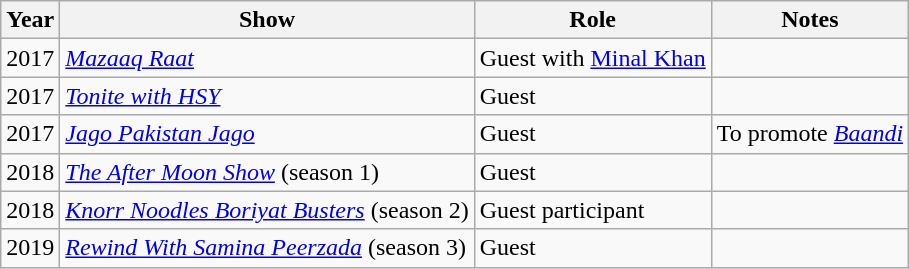<table class="wikitable sortable plainrowheaders">
<tr style="text-align:center;">
<th scope="col">Year</th>
<th scope="col">Show</th>
<th scope="col">Role</th>
<th scope="col">Notes</th>
</tr>
<tr>
<td>2017</td>
<td><em><a href='#'>Mazaaq Raat</a></em></td>
<td>Guest with <a href='#'>Minal Khan</a></td>
<td></td>
</tr>
<tr>
<td>2017</td>
<td><em><a href='#'>Tonite with HSY</a></em></td>
<td>Guest</td>
<td></td>
</tr>
<tr>
<td>2017</td>
<td><em><a href='#'>Jago Pakistan Jago</a></em></td>
<td>Guest</td>
<td>To promote <em><a href='#'>Baandi</a></em></td>
</tr>
<tr>
<td>2018</td>
<td><em><a href='#'>The After Moon Show</a></em> (season 1)</td>
<td>Guest</td>
<td></td>
</tr>
<tr>
<td>2018</td>
<td><em><a href='#'>Knorr Noodles Boriyat Busters</a></em> (season 2)</td>
<td>Guest participant</td>
<td></td>
</tr>
<tr>
<td>2019</td>
<td><em><a href='#'>Rewind With Samina Peerzada</a></em> (season 3)</td>
<td>Guest</td>
<td></td>
</tr>
</table>
